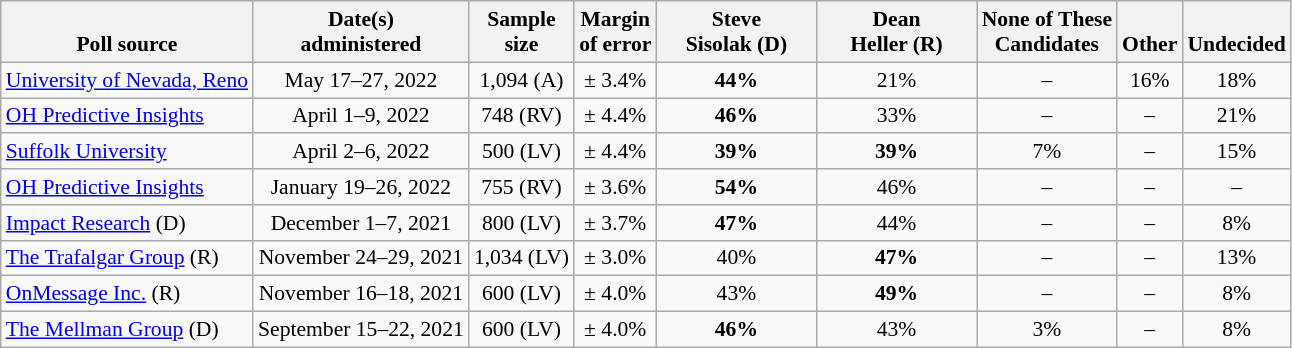<table class="wikitable" style="font-size:90%;text-align:center;">
<tr valign=bottom>
<th>Poll source</th>
<th>Date(s)<br>administered</th>
<th>Sample<br>size</th>
<th>Margin<br>of error</th>
<th style="width:100px;">Steve<br>Sisolak (D)</th>
<th style="width:100px;">Dean<br>Heller (R)</th>
<th>None of These<br>Candidates</th>
<th>Other</th>
<th>Undecided</th>
</tr>
<tr>
<td style="text-align:left;"><a href='#'>University of Nevada, Reno</a></td>
<td>May 17–27, 2022</td>
<td>1,094 (A)</td>
<td>± 3.4%</td>
<td><strong>44%</strong></td>
<td>21%</td>
<td>–</td>
<td>16%</td>
<td>18%</td>
</tr>
<tr>
<td style="text-align:left;"><a href='#'>OH Predictive Insights</a></td>
<td>April 1–9, 2022</td>
<td>748 (RV)</td>
<td>± 4.4%</td>
<td><strong>46%</strong></td>
<td>33%</td>
<td>–</td>
<td>–</td>
<td>21%</td>
</tr>
<tr>
<td style="text-align:left;"><a href='#'>Suffolk University</a></td>
<td>April 2–6, 2022</td>
<td>500 (LV)</td>
<td>± 4.4%</td>
<td><strong>39%</strong></td>
<td><strong>39%</strong></td>
<td>7%</td>
<td>–</td>
<td>15%</td>
</tr>
<tr>
<td style="text-align:left;"><a href='#'>OH Predictive Insights</a></td>
<td>January 19–26, 2022</td>
<td>755 (RV)</td>
<td>± 3.6%</td>
<td><strong>54%</strong></td>
<td>46%</td>
<td>–</td>
<td>–</td>
<td>–</td>
</tr>
<tr>
<td style="text-align:left;"><a href='#'>Impact Research</a> (D)</td>
<td>December 1–7, 2021</td>
<td>800 (LV)</td>
<td>± 3.7%</td>
<td><strong>47%</strong></td>
<td>44%</td>
<td>–</td>
<td>–</td>
<td>8%</td>
</tr>
<tr>
<td style="text-align:left;"><a href='#'>The Trafalgar Group</a> (R)</td>
<td>November 24–29, 2021</td>
<td>1,034 (LV)</td>
<td>± 3.0%</td>
<td>40%</td>
<td><strong>47%</strong></td>
<td>–</td>
<td>–</td>
<td>13%</td>
</tr>
<tr>
<td style="text-align:left;"><a href='#'>OnMessage Inc.</a> (R)</td>
<td>November 16–18, 2021</td>
<td>600 (LV)</td>
<td>± 4.0%</td>
<td>43%</td>
<td><strong>49%</strong></td>
<td>–</td>
<td>–</td>
<td>8%</td>
</tr>
<tr>
<td style="text-align:left;"><a href='#'>The Mellman Group</a> (D)</td>
<td>September 15–22, 2021</td>
<td>600 (LV)</td>
<td>± 4.0%</td>
<td><strong>46%</strong></td>
<td>43%</td>
<td>3%</td>
<td>–</td>
<td>8%</td>
</tr>
</table>
